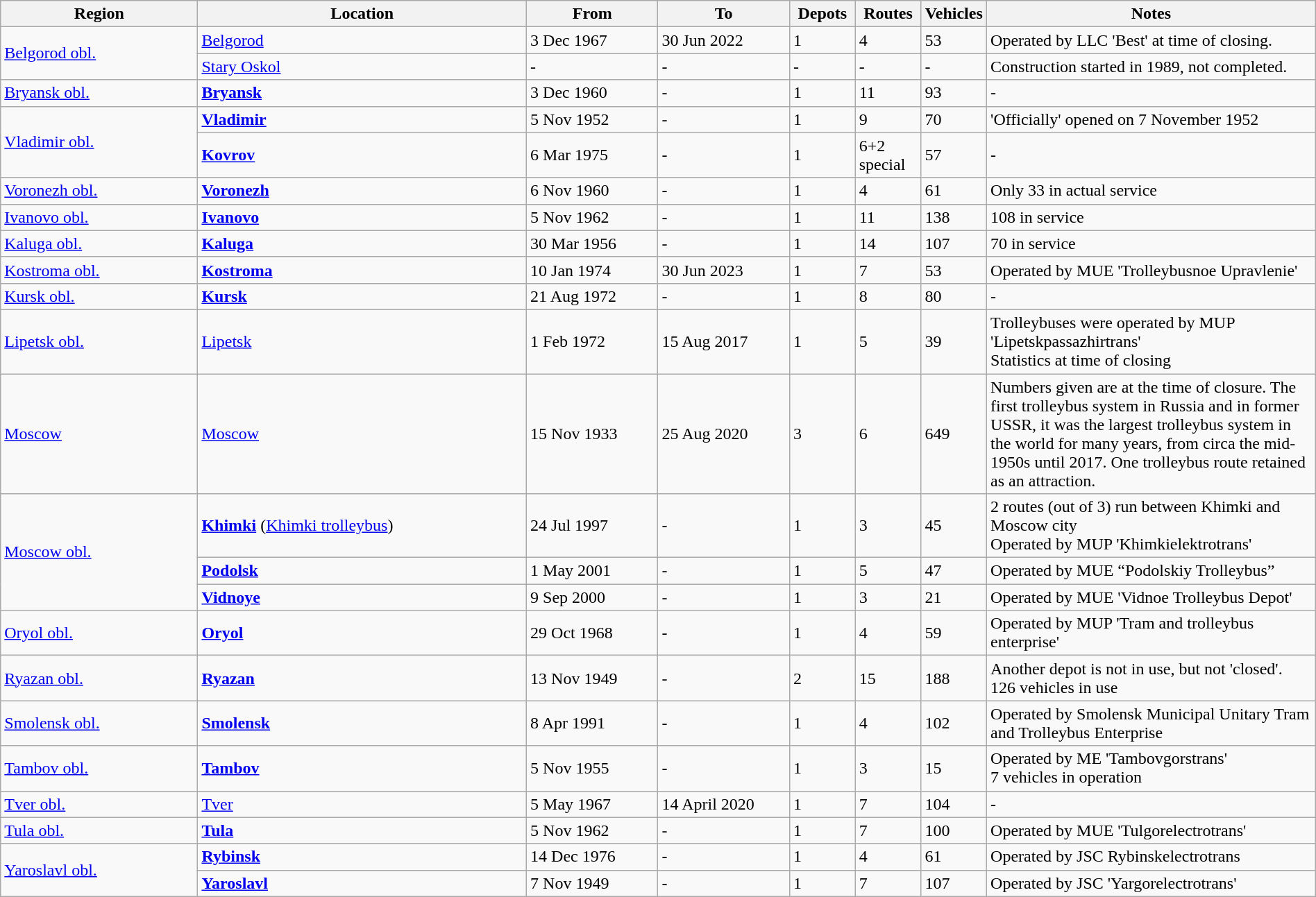<table class="wikitable" width=100%>
<tr>
<th width=15%>Region</th>
<th width=25%>Location</th>
<th width=10%>From</th>
<th width=10%>To</th>
<th width=5%>Depots<br></th>
<th width=5%>Routes</th>
<th width=5%>Vehicles<br></th>
<th width=25%>Notes</th>
</tr>
<tr>
<td rowspan=2> <a href='#'>Belgorod obl.</a></td>
<td><strong></strong> <a href='#'>Belgorod</a></td>
<td>3 Dec 1967</td>
<td>30 Jun 2022</td>
<td>1</td>
<td>4</td>
<td>53</td>
<td>Operated by LLC 'Best' at time of closing.</td>
</tr>
<tr>
<td> <a href='#'>Stary Oskol</a></td>
<td>-</td>
<td>-</td>
<td>-</td>
<td>-</td>
<td>-</td>
<td>Construction started in 1989, not completed.</td>
</tr>
<tr>
<td> <a href='#'>Bryansk obl.</a></td>
<td> <strong><a href='#'>Bryansk</a></strong></td>
<td>3 Dec 1960</td>
<td>-</td>
<td>1</td>
<td>11</td>
<td>93</td>
<td>-</td>
</tr>
<tr>
<td rowspan=2> <a href='#'>Vladimir obl.</a></td>
<td> <strong><a href='#'>Vladimir</a></strong></td>
<td>5 Nov 1952</td>
<td>-</td>
<td>1</td>
<td>9</td>
<td>70</td>
<td>'Officially' opened on 7 November 1952</td>
</tr>
<tr>
<td> <strong><a href='#'>Kovrov</a></strong></td>
<td>6 Mar 1975</td>
<td>-</td>
<td>1</td>
<td>6+2 special</td>
<td>57</td>
<td>-</td>
</tr>
<tr>
<td> <a href='#'>Voronezh obl.</a></td>
<td> <strong><a href='#'>Voronezh</a></strong></td>
<td>6 Nov 1960</td>
<td>-</td>
<td>1</td>
<td>4</td>
<td>61</td>
<td>Only 33 in actual service</td>
</tr>
<tr>
<td> <a href='#'>Ivanovo obl.</a></td>
<td> <strong><a href='#'>Ivanovo</a></strong></td>
<td>5 Nov 1962</td>
<td>-</td>
<td>1</td>
<td>11</td>
<td>138</td>
<td>108 in service</td>
</tr>
<tr>
<td> <a href='#'>Kaluga obl.</a></td>
<td> <strong><a href='#'>Kaluga</a></strong></td>
<td>30 Mar 1956</td>
<td>-</td>
<td>1</td>
<td>14</td>
<td>107</td>
<td>70 in service</td>
</tr>
<tr>
<td> <a href='#'>Kostroma obl.</a></td>
<td> <strong><a href='#'>Kostroma</a></strong></td>
<td>10 Jan 1974</td>
<td>30 Jun 2023</td>
<td>1</td>
<td>7</td>
<td>53</td>
<td>Operated by MUE 'Trolleybusnoe Upravlenie'</td>
</tr>
<tr>
<td> <a href='#'>Kursk obl.</a></td>
<td> <strong><a href='#'>Kursk</a></strong></td>
<td>21 Aug 1972</td>
<td>-</td>
<td>1</td>
<td>8</td>
<td>80</td>
<td>-</td>
</tr>
<tr>
<td> <a href='#'>Lipetsk obl.</a></td>
<td> <a href='#'>Lipetsk</a></td>
<td>1 Feb 1972</td>
<td>15 Aug 2017</td>
<td>1</td>
<td>5</td>
<td>39</td>
<td>Trolleybuses were operated by MUP 'Lipetskpassazhirtrans'<br>Statistics at time of closing</td>
</tr>
<tr>
<td> <a href='#'>Moscow</a></td>
<td> <a href='#'>Moscow</a></td>
<td>15 Nov 1933</td>
<td>25 Aug 2020</td>
<td>3</td>
<td>6</td>
<td>649</td>
<td>Numbers given are at the time of closure. The first trolleybus system in Russia and in former USSR, it was the largest trolleybus system in the world for many years, from circa the mid-1950s until 2017. One trolleybus route retained as an attraction.</td>
</tr>
<tr>
<td rowspan=3> <a href='#'>Moscow obl.</a></td>
<td> <strong><a href='#'>Khimki</a></strong> (<a href='#'>Khimki trolleybus</a>)</td>
<td>24 Jul 1997</td>
<td>-</td>
<td>1</td>
<td>3</td>
<td>45</td>
<td>2 routes (out of 3) run between Khimki and Moscow city<br>Operated by MUP 'Khimkielektrotrans'</td>
</tr>
<tr>
<td> <strong><a href='#'>Podolsk</a></strong></td>
<td>1 May 2001</td>
<td>-</td>
<td>1</td>
<td>5</td>
<td>47</td>
<td>Operated by MUE “Podolskiy Trolleybus”</td>
</tr>
<tr>
<td> <strong><a href='#'>Vidnoye</a></strong></td>
<td>9 Sep 2000</td>
<td>-</td>
<td>1</td>
<td>3</td>
<td>21</td>
<td>Operated by MUE 'Vidnoe Trolleybus Depot'</td>
</tr>
<tr>
<td> <a href='#'>Oryol obl.</a></td>
<td> <strong><a href='#'>Oryol</a></strong></td>
<td>29 Oct 1968</td>
<td>-</td>
<td>1</td>
<td>4</td>
<td>59</td>
<td>Operated by MUP 'Tram and trolleybus enterprise'</td>
</tr>
<tr>
<td> <a href='#'>Ryazan obl.</a></td>
<td> <strong><a href='#'>Ryazan</a></strong></td>
<td>13 Nov 1949</td>
<td>-</td>
<td>2</td>
<td>15</td>
<td>188</td>
<td>Another depot is not in use, but not 'closed'.<br>126 vehicles in use</td>
</tr>
<tr>
<td> <a href='#'>Smolensk obl.</a></td>
<td> <strong><a href='#'>Smolensk</a></strong></td>
<td>8 Apr 1991</td>
<td>-</td>
<td>1</td>
<td>4</td>
<td>102</td>
<td>Operated by Smolensk Municipal Unitary Tram and Trolleybus Enterprise</td>
</tr>
<tr>
<td> <a href='#'>Tambov obl.</a></td>
<td> <strong><a href='#'>Tambov</a></strong></td>
<td>5 Nov 1955</td>
<td>-</td>
<td>1</td>
<td>3</td>
<td>15</td>
<td>Operated by ME 'Tambovgorstrans'<br>7 vehicles in operation</td>
</tr>
<tr>
<td> <a href='#'>Tver obl.</a></td>
<td> <a href='#'>Tver</a></td>
<td>5 May 1967</td>
<td>14 April 2020</td>
<td>1</td>
<td>7</td>
<td>104</td>
<td>-</td>
</tr>
<tr>
<td> <a href='#'>Tula obl.</a></td>
<td> <strong><a href='#'>Tula</a></strong></td>
<td>5 Nov 1962</td>
<td>-</td>
<td>1</td>
<td>7</td>
<td>100</td>
<td>Operated by MUE 'Tulgorelectrotrans'</td>
</tr>
<tr>
<td rowspan=2> <a href='#'>Yaroslavl obl.</a></td>
<td> <strong><a href='#'>Rybinsk</a></strong></td>
<td>14 Dec 1976</td>
<td>-</td>
<td>1</td>
<td>4</td>
<td>61</td>
<td>Operated by JSC Rybinskelectrotrans</td>
</tr>
<tr>
<td> <strong><a href='#'>Yaroslavl</a></strong></td>
<td>7 Nov 1949</td>
<td>-</td>
<td>1</td>
<td>7</td>
<td>107</td>
<td>Operated by JSC 'Yargorelectrotrans'</td>
</tr>
</table>
